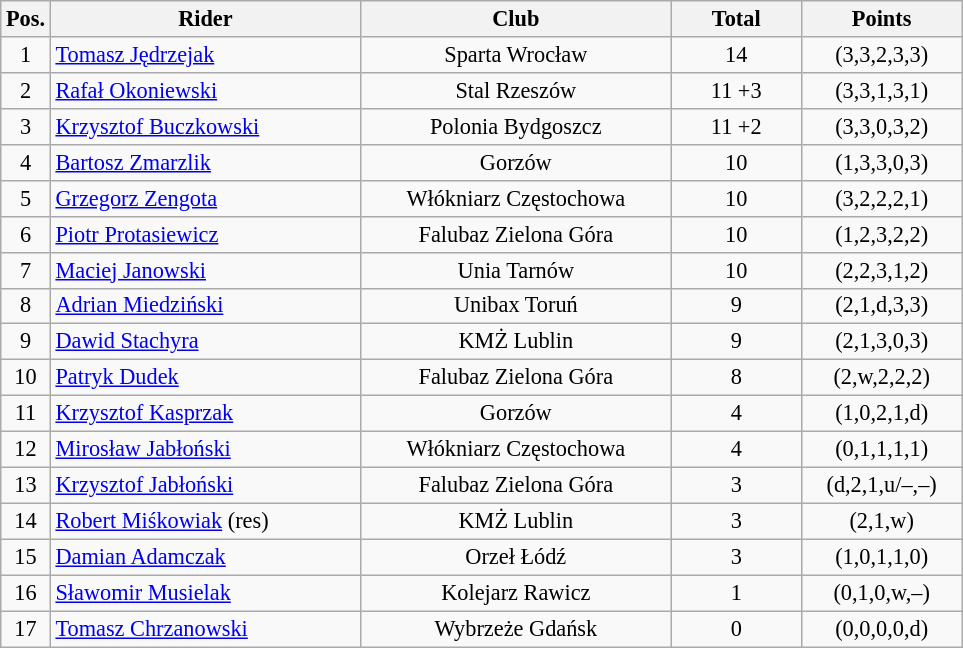<table class=wikitable style="font-size:93%;">
<tr>
<th width=25px>Pos.</th>
<th width=200px>Rider</th>
<th width=200px>Club</th>
<th width=80px>Total</th>
<th width=100px>Points</th>
</tr>
<tr align=center>
<td>1</td>
<td align=left><a href='#'>Tomasz Jędrzejak</a></td>
<td>Sparta Wrocław</td>
<td>14</td>
<td>(3,3,2,3,3)</td>
</tr>
<tr align=center>
<td>2</td>
<td align=left><a href='#'>Rafał Okoniewski</a></td>
<td>Stal Rzeszów</td>
<td>11 +3</td>
<td>(3,3,1,3,1)</td>
</tr>
<tr align=center>
<td>3</td>
<td align=left><a href='#'>Krzysztof Buczkowski</a></td>
<td>Polonia Bydgoszcz</td>
<td>11 +2</td>
<td>(3,3,0,3,2)</td>
</tr>
<tr align=center>
<td>4</td>
<td align=left><a href='#'>Bartosz Zmarzlik</a></td>
<td>Gorzów</td>
<td>10</td>
<td>(1,3,3,0,3)</td>
</tr>
<tr align=center>
<td>5</td>
<td align=left><a href='#'>Grzegorz Zengota</a></td>
<td>Włókniarz Częstochowa</td>
<td>10</td>
<td>(3,2,2,2,1)</td>
</tr>
<tr align=center>
<td>6</td>
<td align=left><a href='#'>Piotr Protasiewicz</a></td>
<td>Falubaz Zielona Góra</td>
<td>10</td>
<td>(1,2,3,2,2)</td>
</tr>
<tr align=center>
<td>7</td>
<td align=left><a href='#'>Maciej Janowski</a></td>
<td>Unia Tarnów</td>
<td>10</td>
<td>(2,2,3,1,2)</td>
</tr>
<tr align=center>
<td>8</td>
<td align=left><a href='#'>Adrian Miedziński</a></td>
<td>Unibax Toruń</td>
<td>9</td>
<td>(2,1,d,3,3)</td>
</tr>
<tr align=center>
<td>9</td>
<td align=left><a href='#'>Dawid Stachyra</a></td>
<td>KMŻ Lublin</td>
<td>9</td>
<td>(2,1,3,0,3)</td>
</tr>
<tr align=center>
<td>10</td>
<td align=left><a href='#'>Patryk Dudek</a></td>
<td>Falubaz Zielona Góra</td>
<td>8</td>
<td>(2,w,2,2,2)</td>
</tr>
<tr align=center>
<td>11</td>
<td align=left><a href='#'>Krzysztof Kasprzak</a></td>
<td>Gorzów</td>
<td>4</td>
<td>(1,0,2,1,d)</td>
</tr>
<tr align=center>
<td>12</td>
<td align=left><a href='#'>Mirosław Jabłoński</a></td>
<td>Włókniarz Częstochowa</td>
<td>4</td>
<td>(0,1,1,1,1)</td>
</tr>
<tr align=center>
<td>13</td>
<td align=left><a href='#'>Krzysztof Jabłoński</a></td>
<td>Falubaz Zielona Góra</td>
<td>3</td>
<td>(d,2,1,u/–,–)</td>
</tr>
<tr align=center>
<td>14</td>
<td align=left><a href='#'>Robert Miśkowiak</a> (res)</td>
<td>KMŻ Lublin</td>
<td>3</td>
<td>(2,1,w)</td>
</tr>
<tr align=center>
<td>15</td>
<td align=left><a href='#'>Damian Adamczak</a></td>
<td>Orzeł Łódź</td>
<td>3</td>
<td>(1,0,1,1,0)</td>
</tr>
<tr align=center>
<td>16</td>
<td align=left><a href='#'>Sławomir Musielak</a></td>
<td>Kolejarz Rawicz</td>
<td>1</td>
<td>(0,1,0,w,–)</td>
</tr>
<tr align=center>
<td>17</td>
<td align=left><a href='#'>Tomasz Chrzanowski</a></td>
<td>Wybrzeże Gdańsk</td>
<td>0</td>
<td>(0,0,0,0,d)</td>
</tr>
</table>
